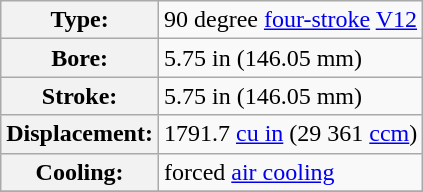<table class="wikitable">
<tr>
<th>Type:</th>
<td>90 degree <a href='#'>four-stroke</a> <a href='#'>V12</a></td>
</tr>
<tr>
<th>Bore:</th>
<td>5.75 in (146.05 mm)</td>
</tr>
<tr>
<th>Stroke:</th>
<td>5.75 in (146.05 mm)</td>
</tr>
<tr>
<th>Displacement:</th>
<td>1791.7 <a href='#'>cu in</a> (29 361 <a href='#'>ccm</a>)</td>
</tr>
<tr>
<th>Cooling:</th>
<td>forced <a href='#'>air cooling</a></td>
</tr>
<tr>
</tr>
</table>
